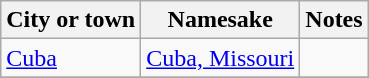<table class="wikitable">
<tr>
<th>City or town</th>
<th>Namesake</th>
<th>Notes</th>
</tr>
<tr>
<td><a href='#'>Cuba</a></td>
<td><a href='#'>Cuba, Missouri</a></td>
<td></td>
</tr>
<tr>
</tr>
</table>
